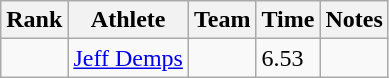<table class="wikitable sortable">
<tr>
<th>Rank</th>
<th>Athlete</th>
<th>Team</th>
<th>Time</th>
<th>Notes</th>
</tr>
<tr>
<td align=center></td>
<td><a href='#'>Jeff Demps</a></td>
<td></td>
<td>6.53</td>
<td></td>
</tr>
</table>
